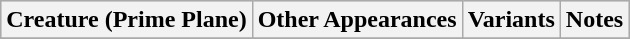<table class="wikitable">
<tr bgcolor="#CCCCCC">
<th>Creature (Prime Plane)</th>
<th>Other Appearances</th>
<th>Variants</th>
<th>Notes</th>
</tr>
<tr>
</tr>
</table>
